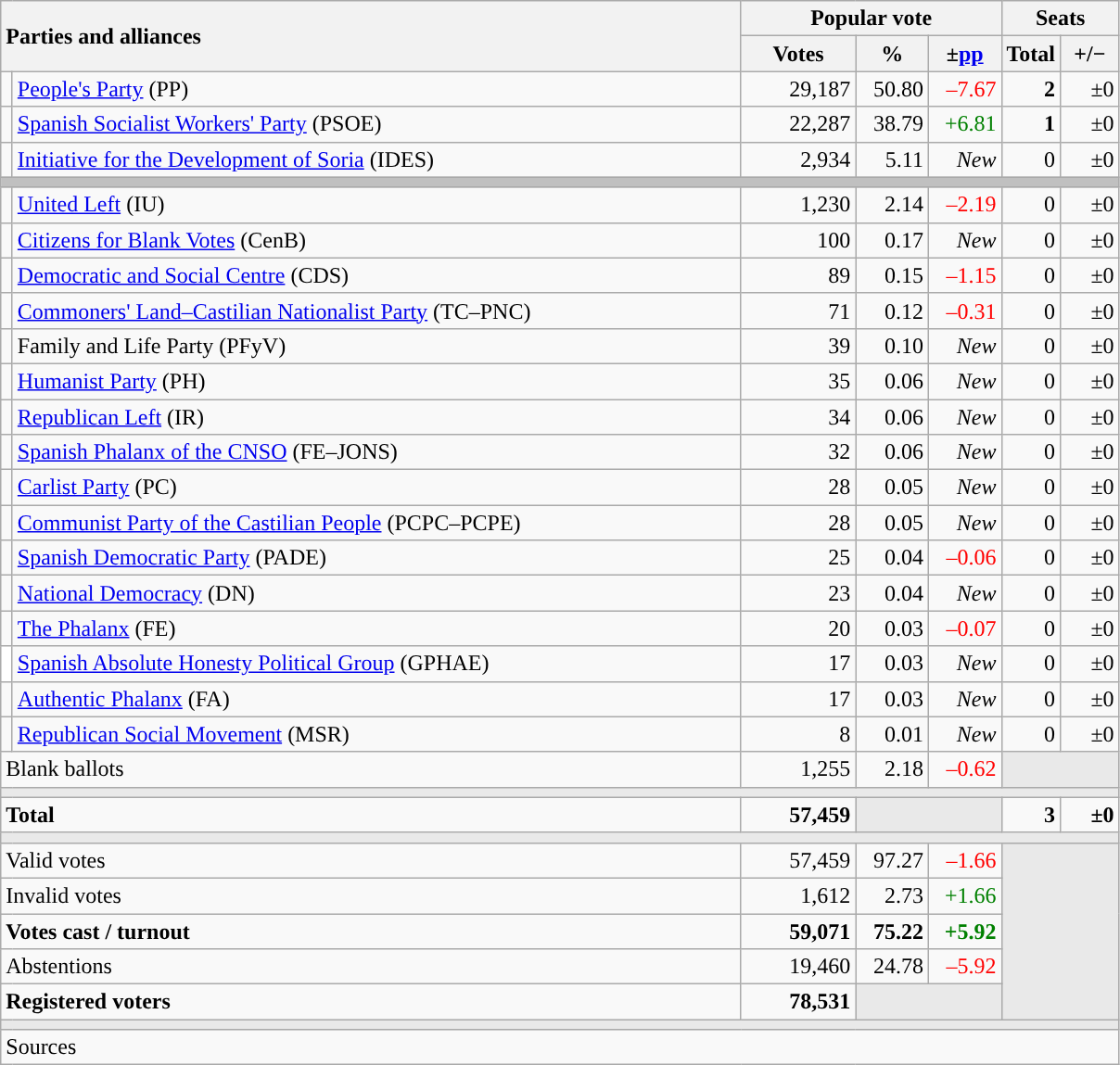<table class="wikitable" style="text-align:right;">
<tr>
<th style="text-align:left;" rowspan="2" colspan="2" width="525">Parties and alliances</th>
<th colspan="3">Popular vote</th>
<th colspan="2">Seats</th>
</tr>
<tr>
<th width="75">Votes</th>
<th width="45">%</th>
<th width="45">±<a href='#'>pp</a></th>
<th width="35">Total</th>
<th width="35">+/−</th>
</tr>
<tr>
<td width="1" style="color:inherit;background:"></td>
<td align="left"><a href='#'>People's Party</a> (PP)</td>
<td>29,187</td>
<td>50.80</td>
<td style="color:red;">–7.67</td>
<td><strong>2</strong></td>
<td>±0</td>
</tr>
<tr>
<td style="color:inherit;background:"></td>
<td align="left"><a href='#'>Spanish Socialist Workers' Party</a> (PSOE)</td>
<td>22,287</td>
<td>38.79</td>
<td style="color:green;">+6.81</td>
<td><strong>1</strong></td>
<td>±0</td>
</tr>
<tr>
<td style="color:inherit;background:"></td>
<td align="left"><a href='#'>Initiative for the Development of Soria</a> (IDES)</td>
<td>2,934</td>
<td>5.11</td>
<td><em>New</em></td>
<td>0</td>
<td>±0</td>
</tr>
<tr>
<td colspan="7" bgcolor="#C0C0C0"></td>
</tr>
<tr>
<td style="color:inherit;background:"></td>
<td align="left"><a href='#'>United Left</a> (IU)</td>
<td>1,230</td>
<td>2.14</td>
<td style="color:red;">–2.19</td>
<td>0</td>
<td>±0</td>
</tr>
<tr>
<td style="color:inherit;background:"></td>
<td align="left"><a href='#'>Citizens for Blank Votes</a> (CenB)</td>
<td>100</td>
<td>0.17</td>
<td><em>New</em></td>
<td>0</td>
<td>±0</td>
</tr>
<tr>
<td style="color:inherit;background:"></td>
<td align="left"><a href='#'>Democratic and Social Centre</a> (CDS)</td>
<td>89</td>
<td>0.15</td>
<td style="color:red;">–1.15</td>
<td>0</td>
<td>±0</td>
</tr>
<tr>
<td style="color:inherit;background:"></td>
<td align="left"><a href='#'>Commoners' Land–Castilian Nationalist Party</a> (TC–PNC)</td>
<td>71</td>
<td>0.12</td>
<td style="color:red;">–0.31</td>
<td>0</td>
<td>±0</td>
</tr>
<tr>
<td style="color:inherit;background:"></td>
<td align="left">Family and Life Party (PFyV)</td>
<td>39</td>
<td>0.10</td>
<td><em>New</em></td>
<td>0</td>
<td>±0</td>
</tr>
<tr>
<td style="color:inherit;background:"></td>
<td align="left"><a href='#'>Humanist Party</a> (PH)</td>
<td>35</td>
<td>0.06</td>
<td><em>New</em></td>
<td>0</td>
<td>±0</td>
</tr>
<tr>
<td style="color:inherit;background:"></td>
<td align="left"><a href='#'>Republican Left</a> (IR)</td>
<td>34</td>
<td>0.06</td>
<td><em>New</em></td>
<td>0</td>
<td>±0</td>
</tr>
<tr>
<td style="color:inherit;background:"></td>
<td align="left"><a href='#'>Spanish Phalanx of the CNSO</a> (FE–JONS)</td>
<td>32</td>
<td>0.06</td>
<td><em>New</em></td>
<td>0</td>
<td>±0</td>
</tr>
<tr>
<td style="color:inherit;background:"></td>
<td align="left"><a href='#'>Carlist Party</a> (PC)</td>
<td>28</td>
<td>0.05</td>
<td><em>New</em></td>
<td>0</td>
<td>±0</td>
</tr>
<tr>
<td style="color:inherit;background:"></td>
<td align="left"><a href='#'>Communist Party of the Castilian People</a> (PCPC–PCPE)</td>
<td>28</td>
<td>0.05</td>
<td><em>New</em></td>
<td>0</td>
<td>±0</td>
</tr>
<tr>
<td style="color:inherit;background:"></td>
<td align="left"><a href='#'>Spanish Democratic Party</a> (PADE)</td>
<td>25</td>
<td>0.04</td>
<td style="color:red;">–0.06</td>
<td>0</td>
<td>±0</td>
</tr>
<tr>
<td style="color:inherit;background:"></td>
<td align="left"><a href='#'>National Democracy</a> (DN)</td>
<td>23</td>
<td>0.04</td>
<td><em>New</em></td>
<td>0</td>
<td>±0</td>
</tr>
<tr>
<td style="color:inherit;background:"></td>
<td align="left"><a href='#'>The Phalanx</a> (FE)</td>
<td>20</td>
<td>0.03</td>
<td style="color:red;">–0.07</td>
<td>0</td>
<td>±0</td>
</tr>
<tr>
<td bgcolor="white"></td>
<td align="left"><a href='#'>Spanish Absolute Honesty Political Group</a> (GPHAE)</td>
<td>17</td>
<td>0.03</td>
<td><em>New</em></td>
<td>0</td>
<td>±0</td>
</tr>
<tr>
<td style="color:inherit;background:"></td>
<td align="left"><a href='#'>Authentic Phalanx</a> (FA)</td>
<td>17</td>
<td>0.03</td>
<td><em>New</em></td>
<td>0</td>
<td>±0</td>
</tr>
<tr>
<td style="color:inherit;background:"></td>
<td align="left"><a href='#'>Republican Social Movement</a> (MSR)</td>
<td>8</td>
<td>0.01</td>
<td><em>New</em></td>
<td>0</td>
<td>±0</td>
</tr>
<tr>
<td align="left" colspan="2">Blank ballots</td>
<td>1,255</td>
<td>2.18</td>
<td style="color:red;">–0.62</td>
<td bgcolor="#E9E9E9" colspan="2"></td>
</tr>
<tr>
<td colspan="7" bgcolor="#E9E9E9"></td>
</tr>
<tr style="font-weight:bold;">
<td align="left" colspan="2">Total</td>
<td>57,459</td>
<td bgcolor="#E9E9E9" colspan="2"></td>
<td>3</td>
<td>±0</td>
</tr>
<tr>
<td colspan="7" bgcolor="#E9E9E9"></td>
</tr>
<tr>
<td align="left" colspan="2">Valid votes</td>
<td>57,459</td>
<td>97.27</td>
<td style="color:red;">–1.66</td>
<td bgcolor="#E9E9E9" colspan="2" rowspan="5"></td>
</tr>
<tr>
<td align="left" colspan="2">Invalid votes</td>
<td>1,612</td>
<td>2.73</td>
<td style="color:green;">+1.66</td>
</tr>
<tr style="font-weight:bold;">
<td align="left" colspan="2">Votes cast / turnout</td>
<td>59,071</td>
<td>75.22</td>
<td style="color:green;">+5.92</td>
</tr>
<tr>
<td align="left" colspan="2">Abstentions</td>
<td>19,460</td>
<td>24.78</td>
<td style="color:red;">–5.92</td>
</tr>
<tr style="font-weight:bold;">
<td align="left" colspan="2">Registered voters</td>
<td>78,531</td>
<td bgcolor="#E9E9E9" colspan="2"></td>
</tr>
<tr>
<td colspan="7" bgcolor="#E9E9E9"></td>
</tr>
<tr>
<td align="left" colspan="7">Sources</td>
</tr>
</table>
